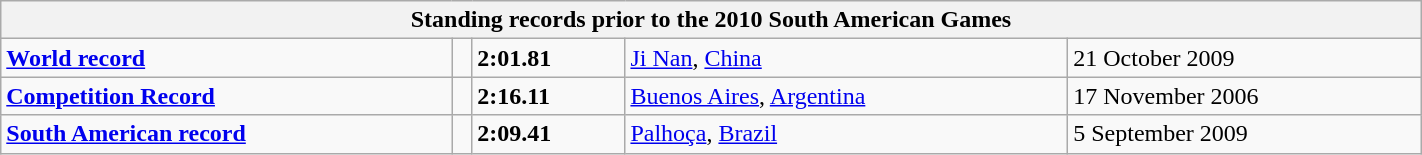<table class="wikitable" width=75%>
<tr>
<th colspan="5">Standing records prior to the 2010 South American Games</th>
</tr>
<tr>
<td><strong><a href='#'>World record</a></strong></td>
<td></td>
<td><strong>2:01.81</strong></td>
<td><a href='#'>Ji Nan</a>, <a href='#'>China</a></td>
<td>21 October 2009</td>
</tr>
<tr>
<td><strong><a href='#'>Competition Record</a></strong></td>
<td></td>
<td><strong>2:16.11</strong></td>
<td><a href='#'>Buenos Aires</a>, <a href='#'>Argentina</a></td>
<td>17 November 2006</td>
</tr>
<tr>
<td><strong><a href='#'>South American record</a></strong></td>
<td></td>
<td><strong>2:09.41</strong></td>
<td><a href='#'>Palhoça</a>, <a href='#'>Brazil</a></td>
<td>5 September 2009</td>
</tr>
</table>
